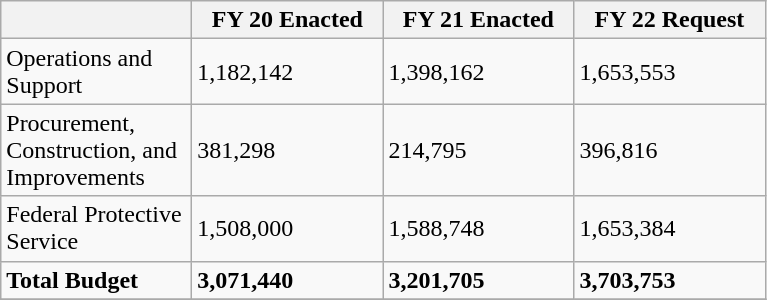<table class="wikitable">
<tr>
<th scope="col" width="120"></th>
<th scope="col" width="120">FY 20 Enacted </th>
<th scope="col" width="120">FY 21 Enacted </th>
<th scope="col" width="120">FY 22 Request</th>
</tr>
<tr>
<td>Operations and Support</td>
<td>1,182,142</td>
<td>1,398,162</td>
<td>1,653,553</td>
</tr>
<tr>
<td>Procurement, Construction, and Improvements</td>
<td>381,298</td>
<td>214,795</td>
<td>396,816</td>
</tr>
<tr>
<td>Federal Protective Service</td>
<td>1,508,000</td>
<td>1,588,748</td>
<td>1,653,384</td>
</tr>
<tr>
<td><strong>Total Budget</strong></td>
<td><strong>3,071,440</strong></td>
<td><strong>3,201,705</strong></td>
<td><strong>3,703,753</strong></td>
</tr>
<tr>
</tr>
</table>
